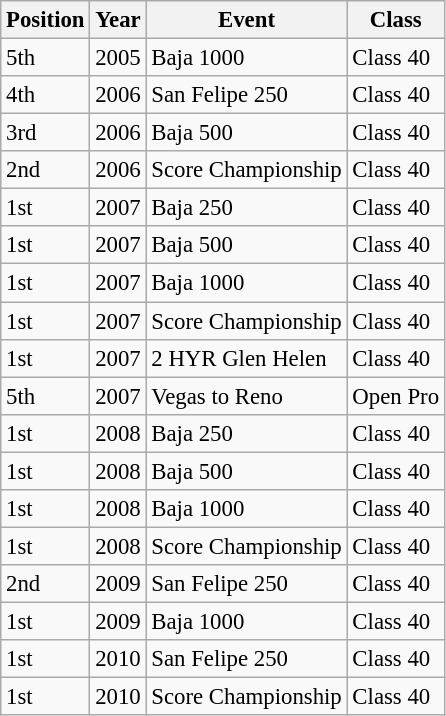<table class="wikitable" style="font-size: 95%;">
<tr>
<th>Position</th>
<th>Year</th>
<th>Event</th>
<th>Class</th>
</tr>
<tr>
<td>5th</td>
<td>2005</td>
<td>Baja 1000</td>
<td>Class 40</td>
</tr>
<tr>
<td>4th</td>
<td>2006</td>
<td>San Felipe 250</td>
<td>Class 40</td>
</tr>
<tr>
<td>3rd</td>
<td>2006</td>
<td>Baja 500</td>
<td>Class 40</td>
</tr>
<tr>
<td>2nd</td>
<td>2006</td>
<td>Score Championship</td>
<td>Class 40</td>
</tr>
<tr>
<td>1st</td>
<td>2007</td>
<td>Baja 250</td>
<td>Class 40</td>
</tr>
<tr>
<td>1st</td>
<td>2007</td>
<td>Baja 500</td>
<td>Class 40</td>
</tr>
<tr>
<td>1st</td>
<td>2007</td>
<td>Baja 1000</td>
<td>Class 40</td>
</tr>
<tr>
<td>1st</td>
<td>2007</td>
<td>Score Championship</td>
<td>Class 40</td>
</tr>
<tr>
<td>1st</td>
<td>2007</td>
<td>2 HYR Glen Helen</td>
<td>Class 40</td>
</tr>
<tr>
<td>5th</td>
<td>2007</td>
<td>Vegas to Reno</td>
<td>Open Pro</td>
</tr>
<tr>
<td>1st</td>
<td>2008</td>
<td>Baja 250</td>
<td>Class 40</td>
</tr>
<tr>
<td>1st</td>
<td>2008</td>
<td>Baja 500</td>
<td>Class 40</td>
</tr>
<tr>
<td>1st</td>
<td>2008</td>
<td>Baja 1000</td>
<td>Class 40</td>
</tr>
<tr>
<td>1st</td>
<td>2008</td>
<td>Score Championship</td>
<td>Class 40</td>
</tr>
<tr>
<td>2nd</td>
<td>2009</td>
<td>San Felipe 250</td>
<td>Class 40</td>
</tr>
<tr>
<td>1st</td>
<td>2009</td>
<td>Baja 1000</td>
<td>Class 40</td>
</tr>
<tr>
<td>1st</td>
<td>2010</td>
<td>San Felipe 250</td>
<td>Class 40</td>
</tr>
<tr>
<td>1st</td>
<td>2010</td>
<td>Score Championship</td>
<td>Class 40</td>
</tr>
</table>
